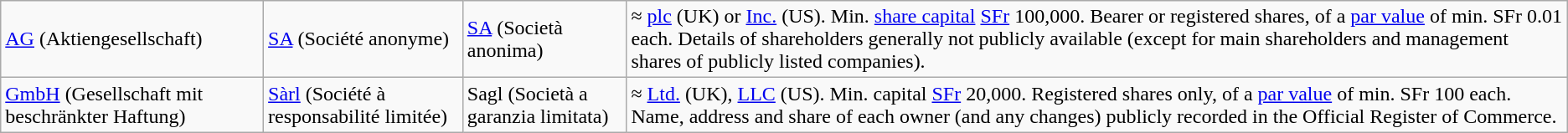<table class ="wikitable">
<tr>
<td><a href='#'>AG</a> (Aktiengesellschaft)</td>
<td><a href='#'>SA</a> (Société anonyme)</td>
<td><a href='#'>SA</a> (Società anonima)</td>
<td>≈ <a href='#'>plc</a> (UK) or <a href='#'>Inc.</a> (US). Min. <a href='#'>share capital</a> <a href='#'>SFr</a> 100,000. Bearer or registered shares, of a <a href='#'>par value</a> of min. SFr 0.01 each. Details of shareholders generally not publicly available (except for main shareholders and management shares of publicly listed companies).</td>
</tr>
<tr>
<td><a href='#'>GmbH</a> (Gesellschaft mit beschränkter Haftung)</td>
<td><a href='#'>Sàrl</a> (Société à responsabilité limitée)</td>
<td>Sagl (Società a garanzia limitata)</td>
<td>≈ <a href='#'>Ltd.</a> (UK), <a href='#'>LLC</a> (US). Min. capital <a href='#'>SFr</a> 20,000. Registered shares only, of a <a href='#'>par value</a> of min. SFr 100 each. Name, address and share of each owner (and any changes) publicly recorded in the Official Register of Commerce.</td>
</tr>
</table>
